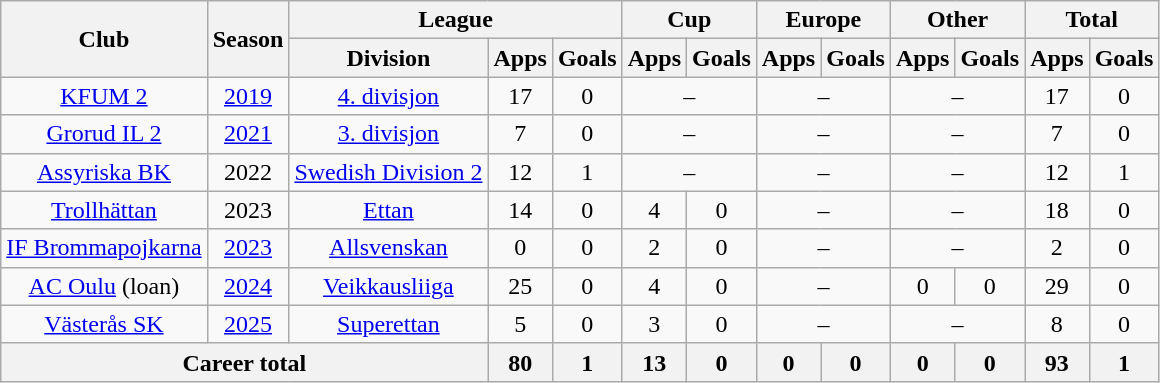<table class="wikitable" style="text-align:center">
<tr>
<th rowspan="2">Club</th>
<th rowspan="2">Season</th>
<th colspan="3">League</th>
<th colspan="2">Cup</th>
<th colspan="2">Europe</th>
<th colspan="2">Other</th>
<th colspan="2">Total</th>
</tr>
<tr>
<th>Division</th>
<th>Apps</th>
<th>Goals</th>
<th>Apps</th>
<th>Goals</th>
<th>Apps</th>
<th>Goals</th>
<th>Apps</th>
<th>Goals</th>
<th>Apps</th>
<th>Goals</th>
</tr>
<tr>
<td><a href='#'>KFUM 2</a></td>
<td><a href='#'>2019</a></td>
<td><a href='#'>4. divisjon</a></td>
<td>17</td>
<td>0</td>
<td colspan=2>–</td>
<td colspan=2>–</td>
<td colspan=2>–</td>
<td>17</td>
<td>0</td>
</tr>
<tr>
<td><a href='#'>Grorud IL 2</a></td>
<td><a href='#'>2021</a></td>
<td><a href='#'>3. divisjon</a></td>
<td>7</td>
<td>0</td>
<td colspan=2>–</td>
<td colspan=2>–</td>
<td colspan=2>–</td>
<td>7</td>
<td>0</td>
</tr>
<tr>
<td><a href='#'>Assyriska BK</a></td>
<td>2022</td>
<td><a href='#'>Swedish Division 2</a></td>
<td>12</td>
<td>1</td>
<td colspan=2>–</td>
<td colspan=2>–</td>
<td colspan=2>–</td>
<td>12</td>
<td>1</td>
</tr>
<tr>
<td><a href='#'>Trollhättan</a></td>
<td>2023</td>
<td><a href='#'>Ettan</a></td>
<td>14</td>
<td>0</td>
<td>4</td>
<td>0</td>
<td colspan=2>–</td>
<td colspan=2>–</td>
<td>18</td>
<td>0</td>
</tr>
<tr>
<td><a href='#'>IF Brommapojkarna</a></td>
<td><a href='#'>2023</a></td>
<td><a href='#'>Allsvenskan</a></td>
<td>0</td>
<td>0</td>
<td>2</td>
<td>0</td>
<td colspan=2>–</td>
<td colspan=2>–</td>
<td>2</td>
<td>0</td>
</tr>
<tr>
<td><a href='#'>AC Oulu</a> (loan)</td>
<td><a href='#'>2024</a></td>
<td><a href='#'>Veikkausliiga</a></td>
<td>25</td>
<td>0</td>
<td>4</td>
<td>0</td>
<td colspan=2>–</td>
<td>0</td>
<td>0</td>
<td>29</td>
<td>0</td>
</tr>
<tr>
<td><a href='#'>Västerås SK</a></td>
<td><a href='#'>2025</a></td>
<td><a href='#'>Superettan</a></td>
<td>5</td>
<td>0</td>
<td>3</td>
<td>0</td>
<td colspan=2>–</td>
<td colspan=2>–</td>
<td>8</td>
<td>0</td>
</tr>
<tr>
<th colspan="3">Career total</th>
<th>80</th>
<th>1</th>
<th>13</th>
<th>0</th>
<th>0</th>
<th>0</th>
<th>0</th>
<th>0</th>
<th>93</th>
<th>1</th>
</tr>
</table>
